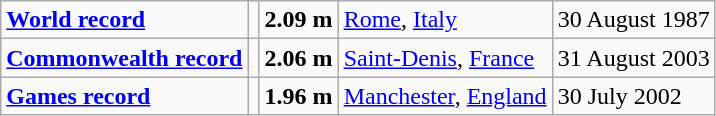<table class="wikitable">
<tr>
<td><a href='#'><strong>World record</strong></a></td>
<td></td>
<td><strong>2.09 m</strong></td>
<td><a href='#'>Rome</a>, <a href='#'>Italy</a></td>
<td>30 August 1987</td>
</tr>
<tr>
<td><a href='#'><strong>Commonwealth record</strong></a></td>
<td></td>
<td><strong>2.06 m</strong></td>
<td><a href='#'>Saint-Denis</a>, <a href='#'>France</a></td>
<td>31 August 2003</td>
</tr>
<tr>
<td><a href='#'><strong>Games record</strong></a></td>
<td></td>
<td><strong>1.96 m</strong></td>
<td><a href='#'>Manchester</a>, <a href='#'>England</a></td>
<td>30 July 2002</td>
</tr>
</table>
